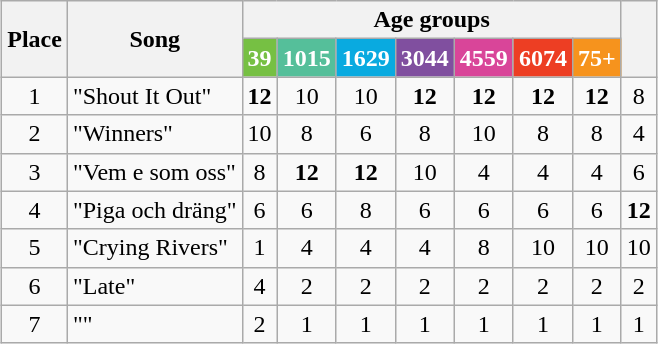<table class="wikitable" style="margin: 1em auto 1em auto; text-align:center;">
<tr>
<th rowspan="2">Place</th>
<th rowspan="2">Song</th>
<th colspan="7">Age groups</th>
<th rowspan="2"></th>
</tr>
<tr>
<th style="background:#76C043;color:white;">39</th>
<th style="background:#55BF9A;color:white;">1015</th>
<th style="background:#09AAE0;color:white;">1629</th>
<th style="background:#804F9F;color:white;">3044</th>
<th style="background:#D94599;color:white;">4559</th>
<th style="background:#ED3E23;color:white;">6074</th>
<th style="background:#F6931D;color:white;">75+</th>
</tr>
<tr>
<td>1</td>
<td style="text-align:left;">"Shout It Out"</td>
<td><strong>12</strong></td>
<td>10</td>
<td>10</td>
<td><strong>12</strong></td>
<td><strong>12</strong></td>
<td><strong>12</strong></td>
<td><strong>12</strong></td>
<td>8</td>
</tr>
<tr>
<td>2</td>
<td style="text-align:left;">"Winners"</td>
<td>10</td>
<td>8</td>
<td>6</td>
<td>8</td>
<td>10</td>
<td>8</td>
<td>8</td>
<td>4</td>
</tr>
<tr>
<td>3</td>
<td style="text-align:left;">"Vem e som oss"</td>
<td>8</td>
<td><strong>12</strong></td>
<td><strong>12</strong></td>
<td>10</td>
<td>4</td>
<td>4</td>
<td>4</td>
<td>6</td>
</tr>
<tr>
<td>4</td>
<td style="text-align:left;">"Piga och dräng"</td>
<td>6</td>
<td>6</td>
<td>8</td>
<td>6</td>
<td>6</td>
<td>6</td>
<td>6</td>
<td><strong>12</strong></td>
</tr>
<tr>
<td>5</td>
<td style="text-align:left;">"Crying Rivers"</td>
<td>1</td>
<td>4</td>
<td>4</td>
<td>4</td>
<td>8</td>
<td>10</td>
<td>10</td>
<td>10</td>
</tr>
<tr>
<td>6</td>
<td style="text-align:left;">"Late"</td>
<td>4</td>
<td>2</td>
<td>2</td>
<td>2</td>
<td>2</td>
<td>2</td>
<td>2</td>
<td>2</td>
</tr>
<tr>
<td>7</td>
<td style="text-align:left;">""</td>
<td>2</td>
<td>1</td>
<td>1</td>
<td>1</td>
<td>1</td>
<td>1</td>
<td>1</td>
<td>1</td>
</tr>
</table>
